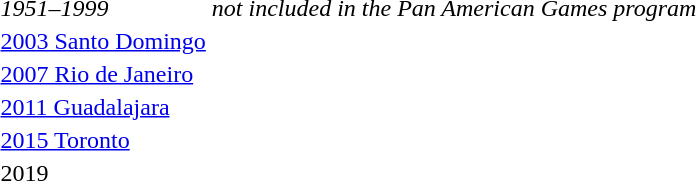<table>
<tr>
<td><em>1951–1999</em></td>
<td colspan="3" style="text-align:center;"><em>not included in the Pan American Games program</em></td>
</tr>
<tr>
<td rowspan=2><a href='#'>2003 Santo Domingo</a></td>
<td rowspan=2></td>
<td rowspan=2></td>
<td></td>
</tr>
<tr>
<td></td>
</tr>
<tr>
<td rowspan=2><a href='#'>2007 Rio de Janeiro</a></td>
<td rowspan=2></td>
<td rowspan=2></td>
<td></td>
</tr>
<tr>
<td></td>
</tr>
<tr>
<td rowspan=2><a href='#'>2011 Guadalajara</a><br></td>
<td rowspan=2></td>
<td rowspan=2></td>
<td></td>
</tr>
<tr>
<td></td>
</tr>
<tr>
<td rowspan=2><a href='#'>2015 Toronto</a><br></td>
<td rowspan=2></td>
<td rowspan=2></td>
<td></td>
</tr>
<tr>
<td></td>
</tr>
<tr>
<td rowspan=2>2019<br></td>
<td rowspan=2></td>
<td rowspan=2></td>
<td></td>
</tr>
<tr>
<td></td>
</tr>
</table>
